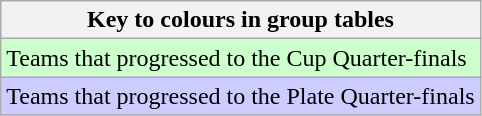<table class="wikitable">
<tr>
<th>Key to colours in group tables</th>
</tr>
<tr bgcolor=#ccffcc>
<td>Teams that progressed to the Cup Quarter-finals</td>
</tr>
<tr bgcolor=#ccccff>
<td>Teams that progressed to the Plate Quarter-finals</td>
</tr>
</table>
